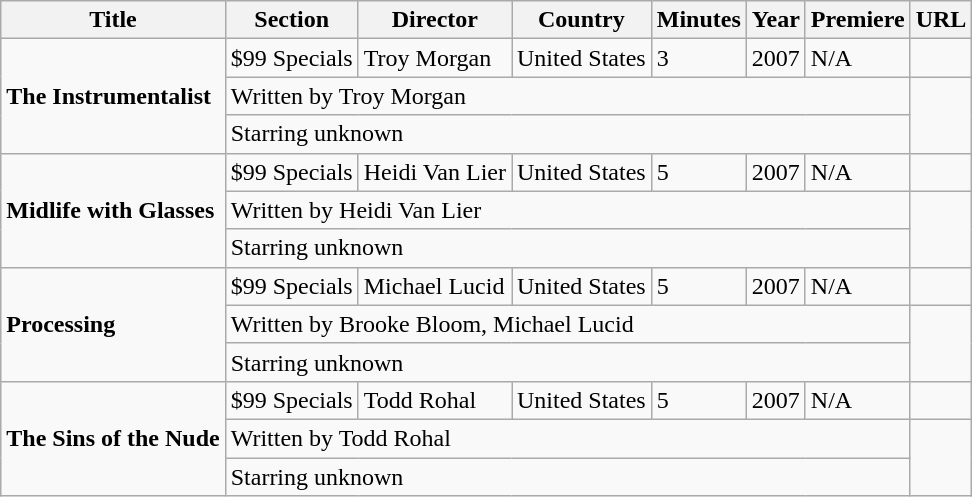<table class="wikitable" style="text-align:left" div style="font-size:85%">
<tr bgcolor="#ffffff">
<th>Title</th>
<th>Section</th>
<th>Director</th>
<th>Country</th>
<th>Minutes</th>
<th>Year</th>
<th>Premiere</th>
<th>URL</th>
</tr>
<tr>
<td rowspan="3"><strong>The Instrumentalist</strong></td>
<td>$99 Specials</td>
<td>Troy Morgan</td>
<td>United States</td>
<td>3</td>
<td>2007</td>
<td>N/A</td>
<td></td>
</tr>
<tr>
<td colspan="6">Written by Troy Morgan</td>
</tr>
<tr>
<td colspan="6">Starring unknown</td>
</tr>
<tr>
<td rowspan="3"><strong>Midlife with Glasses</strong></td>
<td>$99 Specials</td>
<td>Heidi Van Lier</td>
<td>United States</td>
<td>5</td>
<td>2007</td>
<td>N/A</td>
<td></td>
</tr>
<tr>
<td colspan="6">Written by Heidi Van Lier</td>
</tr>
<tr>
<td colspan="6">Starring unknown</td>
</tr>
<tr>
<td rowspan="3"><strong>Processing</strong></td>
<td>$99 Specials</td>
<td>Michael Lucid</td>
<td>United States</td>
<td>5</td>
<td>2007</td>
<td>N/A</td>
<td></td>
</tr>
<tr>
<td colspan="6">Written by Brooke Bloom, Michael Lucid</td>
</tr>
<tr>
<td colspan="6">Starring unknown</td>
</tr>
<tr>
<td rowspan="3"><strong>The Sins of the Nude</strong></td>
<td>$99 Specials</td>
<td>Todd Rohal</td>
<td>United States</td>
<td>5</td>
<td>2007</td>
<td>N/A</td>
<td></td>
</tr>
<tr>
<td colspan="6">Written by Todd Rohal</td>
</tr>
<tr>
<td colspan="6">Starring unknown</td>
</tr>
</table>
